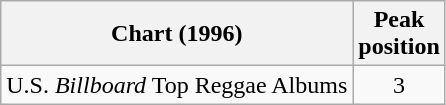<table class="wikitable">
<tr>
<th>Chart (1996)</th>
<th>Peak<br>position</th>
</tr>
<tr>
<td>U.S. <em>Billboard</em> Top Reggae Albums</td>
<td style="text-align:center;">3</td>
</tr>
</table>
